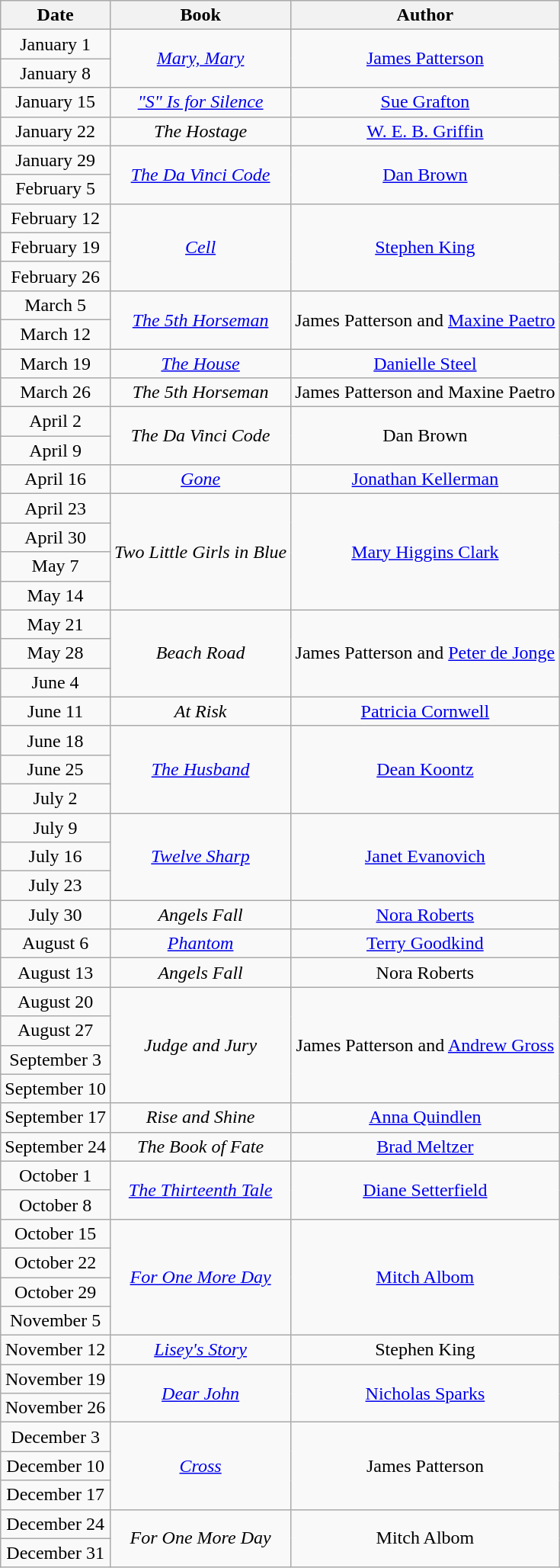<table class="wikitable sortable" style="text-align: center">
<tr>
<th>Date</th>
<th>Book</th>
<th>Author</th>
</tr>
<tr>
<td>January 1</td>
<td rowspan=2><em><a href='#'>Mary, Mary</a></em></td>
<td rowspan=2><a href='#'>James Patterson</a></td>
</tr>
<tr>
<td>January 8</td>
</tr>
<tr>
<td>January 15</td>
<td><em><a href='#'>"S" Is for Silence</a></em></td>
<td><a href='#'>Sue Grafton</a></td>
</tr>
<tr>
<td>January 22</td>
<td><em>The Hostage</em></td>
<td><a href='#'>W. E. B. Griffin</a></td>
</tr>
<tr>
<td>January 29</td>
<td rowspan=2><em><a href='#'>The Da Vinci Code</a></em></td>
<td rowspan=2><a href='#'>Dan Brown</a></td>
</tr>
<tr>
<td>February 5</td>
</tr>
<tr>
<td>February 12</td>
<td rowspan=3><em><a href='#'>Cell</a></em></td>
<td rowspan=3><a href='#'>Stephen King</a></td>
</tr>
<tr>
<td>February 19</td>
</tr>
<tr>
<td>February 26</td>
</tr>
<tr>
<td>March 5</td>
<td rowspan=2><em><a href='#'>The 5th Horseman</a></em></td>
<td rowspan=2>James Patterson and <a href='#'>Maxine Paetro</a></td>
</tr>
<tr>
<td>March 12</td>
</tr>
<tr>
<td>March 19</td>
<td><em><a href='#'>The House</a></em></td>
<td><a href='#'>Danielle Steel</a></td>
</tr>
<tr>
<td>March 26</td>
<td><em>The 5th Horseman</em></td>
<td>James Patterson and Maxine Paetro</td>
</tr>
<tr>
<td>April 2</td>
<td rowspan=2><em>The Da Vinci Code</em></td>
<td rowspan=2>Dan Brown</td>
</tr>
<tr>
<td>April 9</td>
</tr>
<tr>
<td>April 16</td>
<td><em><a href='#'>Gone</a></em></td>
<td><a href='#'>Jonathan Kellerman</a></td>
</tr>
<tr>
<td>April 23</td>
<td rowspan=4><em>Two Little Girls in Blue</em></td>
<td rowspan=4><a href='#'>Mary Higgins Clark</a></td>
</tr>
<tr>
<td>April 30</td>
</tr>
<tr>
<td>May 7</td>
</tr>
<tr>
<td>May 14</td>
</tr>
<tr>
<td>May 21</td>
<td rowspan=3><em>Beach Road</em></td>
<td rowspan=3>James Patterson and <a href='#'>Peter de Jonge</a></td>
</tr>
<tr>
<td>May 28</td>
</tr>
<tr>
<td>June 4</td>
</tr>
<tr>
<td>June 11</td>
<td><em>At Risk</em></td>
<td><a href='#'>Patricia Cornwell</a></td>
</tr>
<tr>
<td>June 18</td>
<td rowspan=3><em><a href='#'>The Husband</a></em></td>
<td rowspan=3><a href='#'>Dean Koontz</a></td>
</tr>
<tr>
<td>June 25</td>
</tr>
<tr>
<td>July 2</td>
</tr>
<tr>
<td>July 9</td>
<td rowspan=3><em><a href='#'>Twelve Sharp</a></em></td>
<td rowspan=3><a href='#'>Janet Evanovich</a></td>
</tr>
<tr>
<td>July 16</td>
</tr>
<tr>
<td>July 23</td>
</tr>
<tr>
<td>July 30</td>
<td><em>Angels Fall</em></td>
<td><a href='#'>Nora Roberts</a></td>
</tr>
<tr>
<td>August 6</td>
<td><em><a href='#'>Phantom</a></em></td>
<td><a href='#'>Terry Goodkind</a></td>
</tr>
<tr>
<td>August 13</td>
<td><em>Angels Fall</em></td>
<td>Nora Roberts</td>
</tr>
<tr>
<td>August 20</td>
<td rowspan=4><em>Judge and Jury</em></td>
<td rowspan=4>James Patterson and <a href='#'>Andrew Gross</a></td>
</tr>
<tr>
<td>August 27</td>
</tr>
<tr>
<td>September 3</td>
</tr>
<tr>
<td>September 10</td>
</tr>
<tr>
<td>September 17</td>
<td><em>Rise and Shine</em></td>
<td><a href='#'>Anna Quindlen</a></td>
</tr>
<tr>
<td>September 24</td>
<td><em>The Book of Fate</em></td>
<td><a href='#'>Brad Meltzer</a></td>
</tr>
<tr>
<td>October 1</td>
<td rowspan=2><em><a href='#'>The Thirteenth Tale</a></em></td>
<td rowspan=2><a href='#'>Diane Setterfield</a></td>
</tr>
<tr>
<td>October 8</td>
</tr>
<tr>
<td>October 15</td>
<td rowspan=4><em><a href='#'>For One More Day</a></em></td>
<td rowspan=4><a href='#'>Mitch Albom</a></td>
</tr>
<tr>
<td>October 22</td>
</tr>
<tr>
<td>October 29</td>
</tr>
<tr>
<td>November 5</td>
</tr>
<tr>
<td>November 12</td>
<td><em><a href='#'>Lisey's Story</a></em></td>
<td>Stephen King</td>
</tr>
<tr>
<td>November 19</td>
<td rowspan=2><em><a href='#'>Dear John</a></em></td>
<td rowspan=2><a href='#'>Nicholas Sparks</a></td>
</tr>
<tr>
<td>November 26</td>
</tr>
<tr>
<td>December 3</td>
<td rowspan=3><em><a href='#'>Cross</a></em></td>
<td rowspan=3>James Patterson</td>
</tr>
<tr>
<td>December 10</td>
</tr>
<tr>
<td>December 17</td>
</tr>
<tr>
<td>December 24</td>
<td rowspan=2><em>For One More Day</em></td>
<td rowspan=2>Mitch Albom</td>
</tr>
<tr>
<td>December 31</td>
</tr>
</table>
